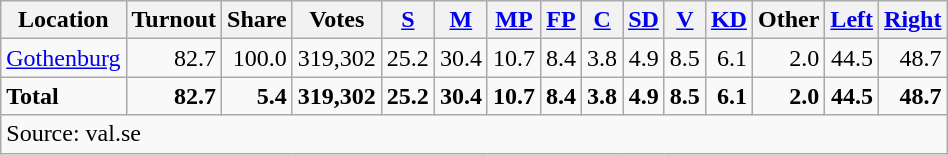<table class="wikitable sortable" style=text-align:right>
<tr>
<th>Location</th>
<th>Turnout</th>
<th>Share</th>
<th>Votes</th>
<th><a href='#'>S</a></th>
<th><a href='#'>M</a></th>
<th><a href='#'>MP</a></th>
<th><a href='#'>FP</a></th>
<th><a href='#'>C</a></th>
<th><a href='#'>SD</a></th>
<th><a href='#'>V</a></th>
<th><a href='#'>KD</a></th>
<th>Other</th>
<th><a href='#'>Left</a></th>
<th><a href='#'>Right</a></th>
</tr>
<tr>
<td align=left><a href='#'>Gothenburg</a></td>
<td>82.7</td>
<td>100.0</td>
<td>319,302</td>
<td>25.2</td>
<td>30.4</td>
<td>10.7</td>
<td>8.4</td>
<td>3.8</td>
<td>4.9</td>
<td>8.5</td>
<td>6.1</td>
<td>2.0</td>
<td>44.5</td>
<td>48.7</td>
</tr>
<tr>
<td align=left><strong>Total</strong></td>
<td><strong>82.7</strong></td>
<td><strong>5.4</strong></td>
<td><strong>319,302</strong></td>
<td><strong>25.2</strong></td>
<td><strong>30.4</strong></td>
<td><strong>10.7</strong></td>
<td><strong>8.4</strong></td>
<td><strong>3.8</strong></td>
<td><strong>4.9</strong></td>
<td><strong>8.5</strong></td>
<td><strong>6.1</strong></td>
<td><strong>2.0</strong></td>
<td><strong>44.5</strong></td>
<td><strong>48.7</strong></td>
</tr>
<tr>
<td align=left colspan=15>Source: val.se </td>
</tr>
</table>
